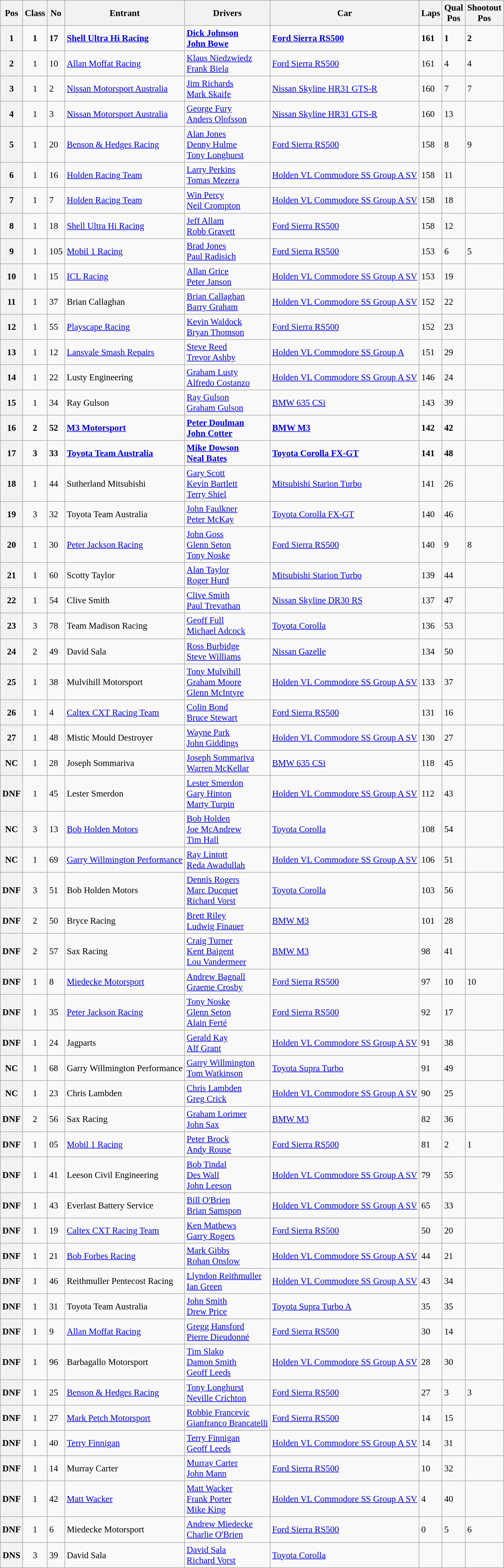<table class="wikitable sortable" style="font-size: 95%;">
<tr>
<th>Pos</th>
<th>Class</th>
<th>No</th>
<th>Entrant</th>
<th>Drivers</th>
<th>Car</th>
<th>Laps</th>
<th>Qual<br>Pos</th>
<th>Shootout<br>Pos</th>
</tr>
<tr style="font-weight:bold">
<th>1</th>
<td style="text-align:center;">1</td>
<td>17</td>
<td><a href='#'>Shell Ultra Hi Racing</a></td>
<td> <a href='#'>Dick Johnson</a><br> <a href='#'>John Bowe</a></td>
<td><a href='#'>Ford Sierra RS500</a></td>
<td>161</td>
<td>1</td>
<td>2</td>
</tr>
<tr>
<th>2</th>
<td style="text-align:center;">1</td>
<td>10</td>
<td><a href='#'>Allan Moffat Racing</a></td>
<td> <a href='#'>Klaus Niedzwiedz</a><br> <a href='#'>Frank Biela</a></td>
<td><a href='#'>Ford Sierra RS500</a></td>
<td>161</td>
<td>4</td>
<td>4</td>
</tr>
<tr>
<th>3</th>
<td style="text-align:center;">1</td>
<td>2</td>
<td><a href='#'>Nissan Motorsport Australia</a></td>
<td> <a href='#'>Jim Richards</a><br> <a href='#'>Mark Skaife</a></td>
<td><a href='#'>Nissan Skyline HR31 GTS-R</a></td>
<td>160</td>
<td>7</td>
<td>7</td>
</tr>
<tr>
<th>4</th>
<td style="text-align:center;">1</td>
<td>3</td>
<td><a href='#'>Nissan Motorsport Australia</a></td>
<td> <a href='#'>George Fury</a><br> <a href='#'>Anders Olofsson</a></td>
<td><a href='#'>Nissan Skyline HR31 GTS-R</a></td>
<td>160</td>
<td>13</td>
<td></td>
</tr>
<tr>
<th>5</th>
<td style="text-align:center;">1</td>
<td>20</td>
<td><a href='#'>Benson & Hedges Racing</a></td>
<td> <a href='#'>Alan Jones</a><br> <a href='#'>Denny Hulme</a><br> <a href='#'>Tony Longhurst</a></td>
<td><a href='#'>Ford Sierra RS500</a></td>
<td>158</td>
<td>8</td>
<td>9</td>
</tr>
<tr>
<th>6</th>
<td style="text-align:center;">1</td>
<td>16</td>
<td><a href='#'>Holden Racing Team</a></td>
<td> <a href='#'>Larry Perkins</a><br> <a href='#'>Tomas Mezera</a></td>
<td><a href='#'>Holden VL Commodore SS Group A SV</a></td>
<td>158</td>
<td>11</td>
<td></td>
</tr>
<tr>
<th>7</th>
<td style="text-align:center;">1</td>
<td>7</td>
<td><a href='#'>Holden Racing Team</a></td>
<td> <a href='#'>Win Percy</a><br> <a href='#'>Neil Crompton</a></td>
<td><a href='#'>Holden VL Commodore SS Group A SV</a></td>
<td>158</td>
<td>18</td>
<td></td>
</tr>
<tr>
<th>8</th>
<td style="text-align:center;">1</td>
<td>18</td>
<td><a href='#'>Shell Ultra Hi Racing</a></td>
<td> <a href='#'>Jeff Allam</a><br> <a href='#'>Robb Gravett</a></td>
<td><a href='#'>Ford Sierra RS500</a></td>
<td>158</td>
<td>12</td>
<td></td>
</tr>
<tr>
<th>9</th>
<td style="text-align:center;">1</td>
<td>105</td>
<td><a href='#'>Mobil 1 Racing</a></td>
<td> <a href='#'>Brad Jones</a><br> <a href='#'>Paul Radisich</a></td>
<td><a href='#'>Ford Sierra RS500</a></td>
<td>153</td>
<td>6</td>
<td>5</td>
</tr>
<tr>
<th>10</th>
<td style="text-align:center;">1</td>
<td>15</td>
<td><a href='#'>ICL Racing</a></td>
<td> <a href='#'>Allan Grice</a><br> <a href='#'>Peter Janson</a></td>
<td><a href='#'>Holden VL Commodore SS Group A SV</a></td>
<td>153</td>
<td>19</td>
<td></td>
</tr>
<tr>
<th>11</th>
<td style="text-align:center;">1</td>
<td>37</td>
<td>Brian Callaghan</td>
<td> <a href='#'>Brian Callaghan</a><br> <a href='#'>Barry Graham</a></td>
<td><a href='#'>Holden VL Commodore SS Group A SV</a></td>
<td>152</td>
<td>22</td>
<td></td>
</tr>
<tr>
<th>12</th>
<td style="text-align:center;">1</td>
<td>55</td>
<td><a href='#'>Playscape Racing</a></td>
<td> <a href='#'>Kevin Waldock</a><br> <a href='#'>Bryan Thomson</a></td>
<td><a href='#'>Ford Sierra RS500</a></td>
<td>152</td>
<td>23</td>
<td></td>
</tr>
<tr>
<th>13</th>
<td style="text-align:center;">1</td>
<td>12</td>
<td><a href='#'>Lansvale Smash Repairs</a></td>
<td> <a href='#'>Steve Reed</a><br> <a href='#'>Trevor Ashby</a></td>
<td><a href='#'>Holden VL Commodore SS Group A</a></td>
<td>151</td>
<td>29</td>
<td></td>
</tr>
<tr>
<th>14</th>
<td style="text-align:center;">1</td>
<td>22</td>
<td>Lusty Engineering</td>
<td> <a href='#'>Graham Lusty</a><br> <a href='#'>Alfredo Costanzo</a></td>
<td><a href='#'>Holden VL Commodore SS Group A SV</a></td>
<td>146</td>
<td>24</td>
<td></td>
</tr>
<tr>
<th>15</th>
<td style="text-align:center;">1</td>
<td>34</td>
<td>Ray Gulson</td>
<td> <a href='#'>Ray Gulson</a><br> <a href='#'>Graham Gulson</a></td>
<td><a href='#'>BMW 635 CSi</a></td>
<td>143</td>
<td>39</td>
<td></td>
</tr>
<tr style="font-weight:bold">
<th>16</th>
<td style="text-align:center;">2</td>
<td>52</td>
<td><a href='#'>M3 Motorsport</a></td>
<td> <a href='#'>Peter Doulman</a><br> <a href='#'>John Cotter</a></td>
<td><a href='#'>BMW M3</a></td>
<td>142</td>
<td>42</td>
<td></td>
</tr>
<tr style="font-weight:bold">
<th>17</th>
<td style="text-align:center;">3</td>
<td>33</td>
<td><a href='#'>Toyota Team Australia</a></td>
<td> <a href='#'>Mike Dowson</a><br> <a href='#'>Neal Bates</a></td>
<td><a href='#'>Toyota Corolla FX-GT</a></td>
<td>141</td>
<td>48</td>
<td></td>
</tr>
<tr>
<th>18</th>
<td style="text-align:center;">1</td>
<td>44</td>
<td>Sutherland Mitsubishi</td>
<td> <a href='#'>Gary Scott</a><br> <a href='#'>Kevin Bartlett</a><br> <a href='#'>Terry Shiel</a></td>
<td><a href='#'>Mitsubishi Starion Turbo</a></td>
<td>141</td>
<td>26</td>
<td></td>
</tr>
<tr>
<th>19</th>
<td style="text-align:center;">3</td>
<td>32</td>
<td>Toyota Team Australia</td>
<td> <a href='#'>John Faulkner</a><br> <a href='#'>Peter McKay</a></td>
<td><a href='#'>Toyota Corolla FX-GT</a></td>
<td>140</td>
<td>46</td>
<td></td>
</tr>
<tr>
<th>20</th>
<td style="text-align:center;">1</td>
<td>30</td>
<td><a href='#'>Peter Jackson Racing</a></td>
<td> <a href='#'>John Goss</a><br> <a href='#'>Glenn Seton</a><br> <a href='#'>Tony Noske</a></td>
<td><a href='#'>Ford Sierra RS500</a></td>
<td>140</td>
<td>9</td>
<td>8</td>
</tr>
<tr>
<th>21</th>
<td style="text-align:center;">1</td>
<td>60</td>
<td>Scotty Taylor</td>
<td> <a href='#'>Alan Taylor</a><br> <a href='#'>Roger Hurd</a></td>
<td><a href='#'>Mitsubishi Starion Turbo</a></td>
<td>139</td>
<td>44</td>
<td></td>
</tr>
<tr>
<th>22</th>
<td style="text-align:center;">1</td>
<td>54</td>
<td>Clive Smith</td>
<td> <a href='#'>Clive Smith</a><br> <a href='#'>Paul Trevathan</a></td>
<td><a href='#'>Nissan Skyline DR30 RS</a></td>
<td>137</td>
<td>47</td>
<td></td>
</tr>
<tr>
<th>23</th>
<td style="text-align:center;">3</td>
<td>78</td>
<td>Team Madison Racing</td>
<td> <a href='#'>Geoff Full</a><br> <a href='#'>Michael Adcock</a></td>
<td><a href='#'>Toyota Corolla</a></td>
<td>136</td>
<td>53</td>
<td></td>
</tr>
<tr>
<th>24</th>
<td style="text-align:center;">2</td>
<td>49</td>
<td>David Sala</td>
<td> <a href='#'>Ross Burbidge</a><br> <a href='#'>Steve Williams</a></td>
<td><a href='#'>Nissan Gazelle</a></td>
<td>134</td>
<td>50</td>
<td></td>
</tr>
<tr>
<th>25</th>
<td style="text-align:center;">1</td>
<td>38</td>
<td>Mulvihill Motorsport</td>
<td> <a href='#'>Tony Mulvihill</a><br> <a href='#'>Graham Moore</a><br> <a href='#'>Glenn McIntyre</a></td>
<td><a href='#'>Holden VL Commodore SS Group A SV</a></td>
<td>133</td>
<td>37</td>
<td></td>
</tr>
<tr>
<th>26</th>
<td style="text-align:center;">1</td>
<td>4</td>
<td><a href='#'>Caltex CXT Racing Team</a></td>
<td> <a href='#'>Colin Bond</a><br> <a href='#'>Bruce Stewart</a></td>
<td><a href='#'>Ford Sierra RS500</a></td>
<td>131</td>
<td>16</td>
<td></td>
</tr>
<tr>
<th>27</th>
<td style="text-align:center;">1</td>
<td>48</td>
<td>Mistic Mould Destroyer</td>
<td> <a href='#'>Wayne Park</a><br> <a href='#'>John Giddings</a></td>
<td><a href='#'>Holden VL Commodore SS Group A SV</a></td>
<td>130</td>
<td>27</td>
<td></td>
</tr>
<tr>
<th>NC</th>
<td style="text-align:center;">1</td>
<td>28</td>
<td>Joseph Sommariva</td>
<td> <a href='#'>Joseph Sommariva</a><br> <a href='#'>Warren McKellar</a></td>
<td><a href='#'>BMW 635 CSi</a></td>
<td>118</td>
<td>45</td>
<td></td>
</tr>
<tr>
<th>DNF</th>
<td style="text-align:center;">1</td>
<td>45</td>
<td>Lester Smerdon</td>
<td> <a href='#'>Lester Smerdon</a><br> <a href='#'>Gary Hinton</a><br> <a href='#'>Marty Turpin</a></td>
<td><a href='#'>Holden VL Commodore SS Group A SV</a></td>
<td>112</td>
<td>43</td>
<td></td>
</tr>
<tr>
<th>NC</th>
<td style="text-align:center;">3</td>
<td>13</td>
<td><a href='#'>Bob Holden Motors</a></td>
<td> <a href='#'>Bob Holden</a><br> <a href='#'>Joe McAndrew</a><br> <a href='#'>Tim Hall</a></td>
<td><a href='#'>Toyota Corolla</a></td>
<td>108</td>
<td>54</td>
<td></td>
</tr>
<tr>
<th>NC</th>
<td style="text-align:center;">1</td>
<td>69</td>
<td><a href='#'>Garry Willmington Performance</a></td>
<td> <a href='#'>Ray Lintott</a><br> <a href='#'>Reda Awadullah</a></td>
<td><a href='#'>Holden VL Commodore SS Group A SV</a></td>
<td>106</td>
<td>51</td>
<td></td>
</tr>
<tr>
<th>DNF</th>
<td style="text-align:center;">3</td>
<td>51</td>
<td>Bob Holden Motors</td>
<td> <a href='#'>Dennis Rogers</a><br> <a href='#'>Marc Ducquet</a><br> <a href='#'>Richard Vorst</a></td>
<td><a href='#'>Toyota Corolla</a></td>
<td>103</td>
<td>56</td>
<td></td>
</tr>
<tr>
<th>DNF</th>
<td style="text-align:center;">2</td>
<td>50</td>
<td>Bryce Racing</td>
<td> <a href='#'>Brett Riley</a><br> <a href='#'>Ludwig Finauer</a></td>
<td><a href='#'>BMW M3</a></td>
<td>101</td>
<td>28</td>
<td></td>
</tr>
<tr>
<th>DNF</th>
<td style="text-align:center;">2</td>
<td>57</td>
<td>Sax Racing</td>
<td> <a href='#'>Craig Turner</a><br> <a href='#'>Kent Baigent</a><br> <a href='#'>Lou Vandermeer</a></td>
<td><a href='#'>BMW M3</a></td>
<td>98</td>
<td>41</td>
<td></td>
</tr>
<tr>
<th>DNF</th>
<td style="text-align:center;">1</td>
<td>8</td>
<td><a href='#'>Miedecke Motorsport</a></td>
<td> <a href='#'>Andrew Bagnall</a><br> <a href='#'>Graeme Crosby</a></td>
<td><a href='#'>Ford Sierra RS500</a></td>
<td>97</td>
<td>10</td>
<td>10</td>
</tr>
<tr>
<th>DNF</th>
<td style="text-align:center;">1</td>
<td>35</td>
<td><a href='#'>Peter Jackson Racing</a></td>
<td> <a href='#'>Tony Noske</a><br> <a href='#'>Glenn Seton</a><br> <a href='#'>Alain Ferté</a></td>
<td><a href='#'>Ford Sierra RS500</a></td>
<td>92</td>
<td>17</td>
<td></td>
</tr>
<tr>
<th>DNF</th>
<td style="text-align:center;">1</td>
<td>24</td>
<td>Jagparts</td>
<td> <a href='#'>Gerald Kay</a><br> <a href='#'>Alf Grant</a></td>
<td><a href='#'>Holden VL Commodore SS Group A SV</a></td>
<td>91</td>
<td>38</td>
<td></td>
</tr>
<tr>
<th>NC</th>
<td style="text-align:center;">1</td>
<td>68</td>
<td>Garry Willmington Performance</td>
<td> <a href='#'>Garry Willmington</a><br> <a href='#'>Tom Watkinson</a></td>
<td><a href='#'>Toyota Supra Turbo</a></td>
<td>91</td>
<td>49</td>
<td></td>
</tr>
<tr>
<th>NC</th>
<td style="text-align:center;">1</td>
<td>23</td>
<td>Chris Lambden</td>
<td> <a href='#'>Chris Lambden</a><br> <a href='#'>Greg Crick</a></td>
<td><a href='#'>Holden VL Commodore SS Group A SV</a></td>
<td>90</td>
<td>25</td>
<td></td>
</tr>
<tr>
<th>DNF</th>
<td style="text-align:center;">2</td>
<td>56</td>
<td>Sax Racing</td>
<td> <a href='#'>Graham Lorimer</a><br> <a href='#'>John Sax</a></td>
<td><a href='#'>BMW M3</a></td>
<td>82</td>
<td>36</td>
<td></td>
</tr>
<tr>
<th>DNF</th>
<td style="text-align:center;">1</td>
<td>05</td>
<td><a href='#'>Mobil 1 Racing</a></td>
<td> <a href='#'>Peter Brock</a><br> <a href='#'>Andy Rouse</a></td>
<td><a href='#'>Ford Sierra RS500</a></td>
<td>81</td>
<td>2</td>
<td>1</td>
</tr>
<tr>
<th>DNF</th>
<td style="text-align:center;">1</td>
<td>41</td>
<td>Leeson Civil Engineering</td>
<td> <a href='#'>Bob Tindal</a><br> <a href='#'>Des Wall</a><br> <a href='#'>John Leeson</a></td>
<td><a href='#'>Holden VL Commodore SS Group A SV</a></td>
<td>79</td>
<td>55</td>
<td></td>
</tr>
<tr>
<th>DNF</th>
<td style="text-align:center;">1</td>
<td>43</td>
<td>Everlast Battery Service</td>
<td> <a href='#'>Bill O'Brien</a><br> <a href='#'>Brian Samspon</a></td>
<td><a href='#'>Holden VL Commodore SS Group A SV</a></td>
<td>65</td>
<td>33</td>
<td></td>
</tr>
<tr>
<th>DNF</th>
<td style="text-align:center;">1</td>
<td>19</td>
<td><a href='#'>Caltex CXT Racing Team</a></td>
<td> <a href='#'>Ken Mathews</a><br> <a href='#'>Garry Rogers</a></td>
<td><a href='#'>Ford Sierra RS500</a></td>
<td>50</td>
<td>20</td>
<td></td>
</tr>
<tr>
<th>DNF</th>
<td style="text-align:center;">1</td>
<td>21</td>
<td><a href='#'>Bob Forbes Racing</a></td>
<td> <a href='#'>Mark Gibbs</a><br> <a href='#'>Rohan Onslow</a></td>
<td><a href='#'>Holden VL Commodore SS Group A SV</a></td>
<td>44</td>
<td>21</td>
<td></td>
</tr>
<tr>
<th>DNF</th>
<td style="text-align:center;">1</td>
<td>46</td>
<td>Reithmuller Pentecost Racing</td>
<td> <a href='#'>Llyndon Reithmuller</a><br> <a href='#'>Ian Green</a></td>
<td><a href='#'>Holden VL Commodore SS Group A SV</a></td>
<td>43</td>
<td>34</td>
<td></td>
</tr>
<tr>
<th>DNF</th>
<td style="text-align:center;">1</td>
<td>31</td>
<td>Toyota Team Australia</td>
<td> <a href='#'>John Smith</a><br> <a href='#'>Drew Price</a></td>
<td><a href='#'>Toyota Supra Turbo A</a></td>
<td>35</td>
<td>35</td>
<td></td>
</tr>
<tr>
<th>DNF</th>
<td style="text-align:center;">1</td>
<td>9</td>
<td><a href='#'>Allan Moffat Racing</a></td>
<td> <a href='#'>Gregg Hansford</a><br> <a href='#'>Pierre Dieudonné</a></td>
<td><a href='#'>Ford Sierra RS500</a></td>
<td>30</td>
<td>14</td>
<td></td>
</tr>
<tr>
<th>DNF</th>
<td style="text-align:center;">1</td>
<td>96</td>
<td>Barbagallo Motorsport</td>
<td> <a href='#'>Tim Slako</a><br> <a href='#'>Damon Smith</a><br> <a href='#'>Geoff Leeds</a></td>
<td><a href='#'>Holden VL Commodore SS Group A SV</a></td>
<td>28</td>
<td>30</td>
<td></td>
</tr>
<tr>
<th>DNF</th>
<td style="text-align:center;">1</td>
<td>25</td>
<td><a href='#'>Benson & Hedges Racing</a></td>
<td> <a href='#'>Tony Longhurst</a><br> <a href='#'>Neville Crichton</a></td>
<td><a href='#'>Ford Sierra RS500</a></td>
<td>27</td>
<td>3</td>
<td>3</td>
</tr>
<tr>
<th>DNF</th>
<td style="text-align:center;">1</td>
<td>27</td>
<td><a href='#'>Mark Petch Motorsport</a></td>
<td> <a href='#'>Robbie Francevic</a><br> <a href='#'>Gianfranco Brancatelli</a></td>
<td><a href='#'>Ford Sierra RS500</a></td>
<td>14</td>
<td>15</td>
<td></td>
</tr>
<tr>
<th>DNF</th>
<td style="text-align:center;">1</td>
<td>40</td>
<td><a href='#'>Terry Finnigan</a></td>
<td> <a href='#'>Terry Finnigan</a><br> <a href='#'>Geoff Leeds</a></td>
<td><a href='#'>Holden VL Commodore SS Group A SV</a></td>
<td>14</td>
<td>31</td>
<td></td>
</tr>
<tr>
<th>DNF</th>
<td style="text-align:center;">1</td>
<td>14</td>
<td>Murray Carter</td>
<td> <a href='#'>Murray Carter</a><br> <a href='#'>John Mann</a></td>
<td><a href='#'>Ford Sierra RS500</a></td>
<td>10</td>
<td>32</td>
<td></td>
</tr>
<tr>
<th>DNF</th>
<td style="text-align:center;">1</td>
<td>42</td>
<td><a href='#'>Matt Wacker</a></td>
<td> <a href='#'>Matt Wacker</a><br> <a href='#'>Frank Porter</a><br> <a href='#'>Mike King</a></td>
<td><a href='#'>Holden VL Commodore SS Group A SV</a></td>
<td>4</td>
<td>40</td>
<td></td>
</tr>
<tr>
<th>DNF</th>
<td style="text-align:center;">1</td>
<td>6</td>
<td>Miedecke Motorsport</td>
<td> <a href='#'>Andrew Miedecke</a><br> <a href='#'>Charlie O'Brien</a></td>
<td><a href='#'>Ford Sierra RS500</a></td>
<td>0</td>
<td>5</td>
<td>6</td>
</tr>
<tr>
<th>DNS</th>
<td style="text-align:center;">3</td>
<td>39</td>
<td>David Sala</td>
<td> <a href='#'>David Sala</a><br> <a href='#'>Richard Vorst</a></td>
<td><a href='#'>Toyota Corolla</a></td>
<td></td>
<td></td>
<td></td>
</tr>
</table>
